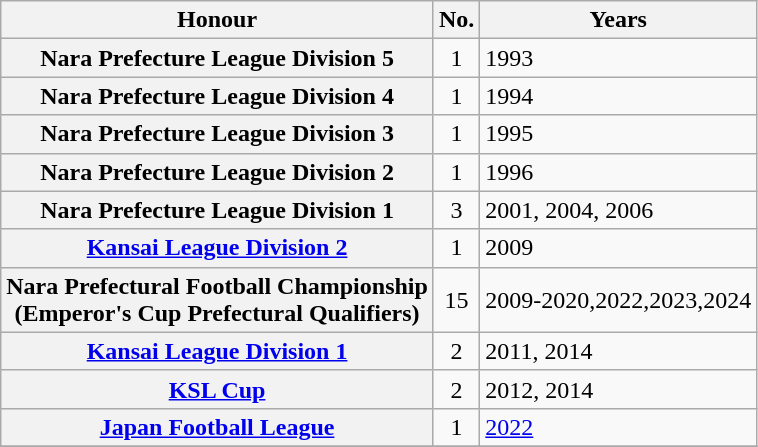<table class="wikitable plainrowheaders">
<tr>
<th scope=col>Honour</th>
<th scope=col>No.</th>
<th scope=col>Years</th>
</tr>
<tr>
<th scope=row>Nara Prefecture League Division 5</th>
<td align="center">1</td>
<td>1993</td>
</tr>
<tr>
<th scope=row>Nara Prefecture League Division 4</th>
<td align="center">1</td>
<td>1994</td>
</tr>
<tr>
<th scope=row>Nara Prefecture League Division 3</th>
<td align="center">1</td>
<td>1995</td>
</tr>
<tr>
<th scope=row>Nara Prefecture League Division 2</th>
<td align="center">1</td>
<td>1996</td>
</tr>
<tr>
<th scope=row>Nara Prefecture League Division 1</th>
<td align="center">3</td>
<td>2001, 2004, 2006</td>
</tr>
<tr>
<th scope=row><a href='#'>Kansai League Division 2</a></th>
<td align="center">1</td>
<td>2009</td>
</tr>
<tr>
<th scope=row>Nara Prefectural Football Championship <br>(Emperor's Cup Prefectural Qualifiers)</th>
<td align="center">15</td>
<td>2009-2020,2022,2023,2024</td>
</tr>
<tr>
<th scope=row><a href='#'>Kansai League Division 1</a></th>
<td align="center">2</td>
<td>2011, 2014</td>
</tr>
<tr>
<th scope=row><a href='#'>KSL Cup</a></th>
<td align="center">2</td>
<td>2012, 2014</td>
</tr>
<tr>
<th scope=row><a href='#'>Japan Football League</a></th>
<td align="center">1</td>
<td><a href='#'>2022</a></td>
</tr>
<tr>
</tr>
</table>
